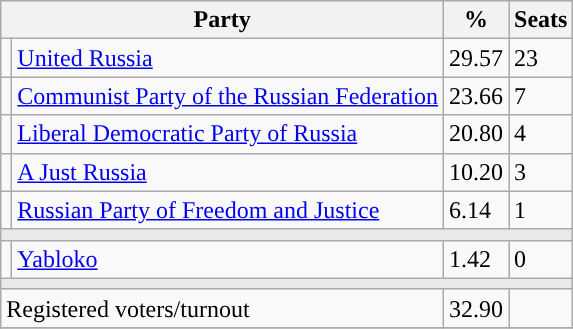<table class="wikitable">
<tr>
<th colspan=2>Party</th>
<th>%</th>
<th>Seats</th>
</tr>
<tr>
<td style="background:"></td>
<td><a href='#'>United Russia</a></td>
<td>29.57</td>
<td>23</td>
</tr>
<tr>
<td style="background:"></td>
<td><a href='#'>Communist Party of the Russian Federation</a></td>
<td>23.66</td>
<td>7</td>
</tr>
<tr>
<td style="background:"></td>
<td><a href='#'>Liberal Democratic Party of Russia</a></td>
<td>20.80</td>
<td>4</td>
</tr>
<tr>
<td style="background:"></td>
<td><a href='#'>A Just Russia</a></td>
<td>10.20</td>
<td>3</td>
</tr>
<tr>
<td style="background:"></td>
<td><a href='#'>Russian Party of Freedom and Justice</a></td>
<td>6.14</td>
<td>1</td>
</tr>
<tr>
<td colspan=13 style="background:#E9E9E9;"></td>
</tr>
<tr>
<td style="background:"></td>
<td><a href='#'>Yabloko</a></td>
<td>1.42</td>
<td>0</td>
</tr>
<tr>
<td colspan=13 style="background:#E9E9E9;"></td>
</tr>
<tr>
<td align=left colspan=2>Registered voters/turnout</td>
<td>32.90</td>
<td></td>
</tr>
<tr>
</tr>
</table>
